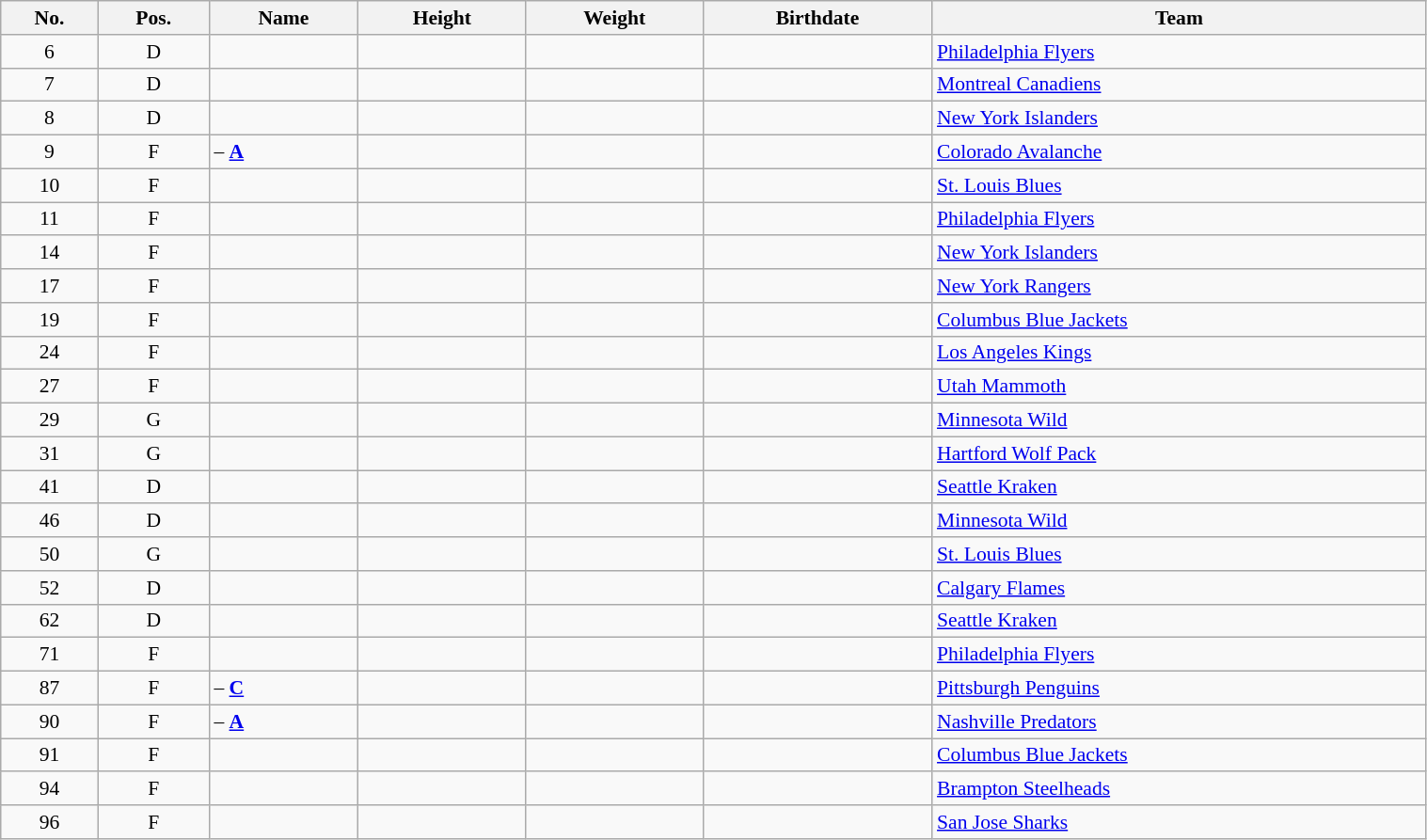<table width="80%" class="wikitable sortable" style="font-size: 90%; text-align: center;">
<tr>
<th>No.</th>
<th>Pos.</th>
<th>Name</th>
<th>Height</th>
<th>Weight</th>
<th>Birthdate</th>
<th>Team</th>
</tr>
<tr>
<td>6</td>
<td>D</td>
<td align=left></td>
<td></td>
<td></td>
<td></td>
<td style="text-align:left;"> <a href='#'>Philadelphia Flyers</a></td>
</tr>
<tr>
<td>7</td>
<td>D</td>
<td align="left"></td>
<td></td>
<td></td>
<td></td>
<td style="text-align:left;"> <a href='#'>Montreal Canadiens</a></td>
</tr>
<tr>
<td>8</td>
<td>D</td>
<td align=left></td>
<td></td>
<td></td>
<td></td>
<td style="text-align:left;"> <a href='#'>New York Islanders</a></td>
</tr>
<tr>
<td>9</td>
<td>F</td>
<td align="left"> – <strong><a href='#'>A</a></strong></td>
<td></td>
<td></td>
<td></td>
<td style="text-align:left;"> <a href='#'>Colorado Avalanche</a></td>
</tr>
<tr>
<td>10</td>
<td>F</td>
<td align=left></td>
<td></td>
<td></td>
<td></td>
<td style="text-align:left;"> <a href='#'>St. Louis Blues</a></td>
</tr>
<tr>
<td>11</td>
<td>F</td>
<td align=left></td>
<td></td>
<td></td>
<td></td>
<td style="text-align:left;"> <a href='#'>Philadelphia Flyers</a></td>
</tr>
<tr>
<td>14</td>
<td>F</td>
<td align=left></td>
<td></td>
<td></td>
<td></td>
<td style="text-align:left;"> <a href='#'>New York Islanders</a></td>
</tr>
<tr>
<td>17</td>
<td>F</td>
<td align="left"></td>
<td></td>
<td></td>
<td></td>
<td style="text-align:left;"> <a href='#'>New York Rangers</a></td>
</tr>
<tr>
<td>19</td>
<td>F</td>
<td align=left></td>
<td></td>
<td></td>
<td></td>
<td style="text-align:left;"> <a href='#'>Columbus Blue Jackets</a></td>
</tr>
<tr>
<td>24</td>
<td>F</td>
<td align=left></td>
<td></td>
<td></td>
<td></td>
<td style="text-align:left;"> <a href='#'>Los Angeles Kings</a></td>
</tr>
<tr>
<td>27</td>
<td>F</td>
<td align=left></td>
<td></td>
<td></td>
<td></td>
<td style="text-align:left;"> <a href='#'>Utah Mammoth</a></td>
</tr>
<tr>
<td>29</td>
<td>G</td>
<td align="left"></td>
<td></td>
<td></td>
<td></td>
<td style="text-align:left;"> <a href='#'>Minnesota Wild</a></td>
</tr>
<tr>
<td>31</td>
<td>G</td>
<td align=left></td>
<td></td>
<td></td>
<td></td>
<td style = "text-align:left;"> <a href='#'>Hartford Wolf Pack</a></td>
</tr>
<tr>
<td>41</td>
<td>D</td>
<td align=left></td>
<td></td>
<td></td>
<td></td>
<td style="text-align:left;"> <a href='#'>Seattle Kraken</a></td>
</tr>
<tr>
<td>46</td>
<td>D</td>
<td align=left></td>
<td></td>
<td></td>
<td></td>
<td style="text-align:left;"> <a href='#'>Minnesota Wild</a></td>
</tr>
<tr>
<td>50</td>
<td>G</td>
<td align="left"></td>
<td></td>
<td></td>
<td></td>
<td style="text-align:left;"> <a href='#'>St. Louis Blues</a></td>
</tr>
<tr>
<td>52</td>
<td>D</td>
<td align=left></td>
<td></td>
<td></td>
<td></td>
<td style="text-align:left;"> <a href='#'>Calgary Flames</a></td>
</tr>
<tr>
<td>62</td>
<td>D</td>
<td align=left></td>
<td></td>
<td></td>
<td></td>
<td style="text-align:left;"> <a href='#'>Seattle Kraken</a></td>
</tr>
<tr>
<td>71</td>
<td>F</td>
<td align=left></td>
<td></td>
<td></td>
<td></td>
<td style="text-align:left;"> <a href='#'>Philadelphia Flyers</a></td>
</tr>
<tr>
<td>87</td>
<td>F</td>
<td align=left> – <strong><a href='#'>C</a></strong></td>
<td></td>
<td></td>
<td></td>
<td style="text-align:left;"> <a href='#'>Pittsburgh Penguins</a></td>
</tr>
<tr>
<td>90</td>
<td>F</td>
<td align=left> – <strong><a href='#'>A</a></strong></td>
<td></td>
<td></td>
<td></td>
<td style="text-align:left;"> <a href='#'>Nashville Predators</a></td>
</tr>
<tr>
<td>91</td>
<td>F</td>
<td align=left></td>
<td></td>
<td></td>
<td></td>
<td style="text-align:left;"> <a href='#'>Columbus Blue Jackets</a></td>
</tr>
<tr>
<td>94</td>
<td>F</td>
<td align=left></td>
<td></td>
<td></td>
<td></td>
<td style="text-align:left;"> <a href='#'>Brampton Steelheads</a></td>
</tr>
<tr>
<td>96</td>
<td>F</td>
<td align="left"></td>
<td></td>
<td></td>
<td></td>
<td style = "text-align:left;"> <a href='#'>San Jose Sharks</a></td>
</tr>
</table>
